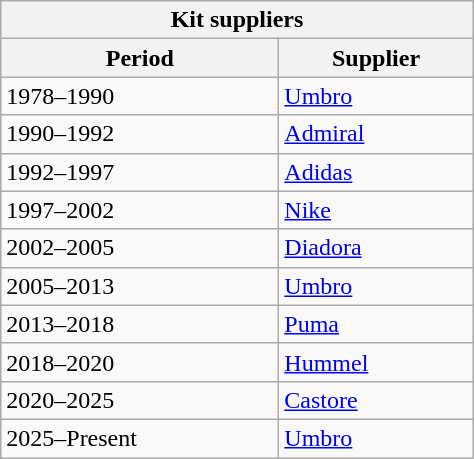<table class="wikitable plainrowheaders" style="width: 25%; text-align: centr; margin-left:1em; float: left">
<tr>
<th colspan=3>Kit suppliers</th>
</tr>
<tr>
<th scope="col">Period</th>
<th scope="col">Supplier</th>
</tr>
<tr>
<td scope="row">1978–1990</td>
<td><a href='#'>Umbro</a></td>
</tr>
<tr>
<td scope="row">1990–1992</td>
<td><a href='#'>Admiral</a></td>
</tr>
<tr>
<td scope="row">1992–1997</td>
<td><a href='#'>Adidas</a></td>
</tr>
<tr>
<td scope="row">1997–2002</td>
<td><a href='#'>Nike</a></td>
</tr>
<tr>
<td scope="row">2002–2005</td>
<td><a href='#'>Diadora</a></td>
</tr>
<tr>
<td scope="row">2005–2013</td>
<td><a href='#'>Umbro</a></td>
</tr>
<tr>
<td scope="row">2013–2018</td>
<td><a href='#'>Puma</a></td>
</tr>
<tr>
<td scope="row">2018–2020</td>
<td><a href='#'>Hummel</a></td>
</tr>
<tr>
<td scope="row">2020–2025</td>
<td><a href='#'>Castore</a></td>
</tr>
<tr>
<td scope="row">2025–Present</td>
<td><a href='#'>Umbro</a></td>
</tr>
</table>
